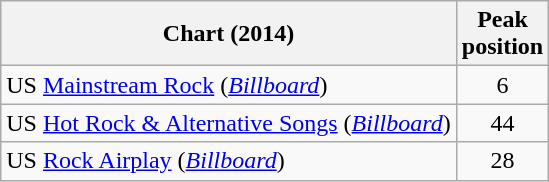<table class="wikitable sortable">
<tr>
<th>Chart (2014)</th>
<th>Peak<br>position</th>
</tr>
<tr>
<td>US <a href='#'>Mainstream Rock</a> (<em><a href='#'>Billboard</a></em>)</td>
<td style="text-align:center;">6</td>
</tr>
<tr>
<td>US <a href='#'>Hot Rock & Alternative Songs</a> (<em><a href='#'>Billboard</a></em>)</td>
<td style="text-align:center;">44</td>
</tr>
<tr>
<td>US <a href='#'>Rock Airplay</a> (<em><a href='#'>Billboard</a></em>)</td>
<td style="text-align:center;">28</td>
</tr>
</table>
